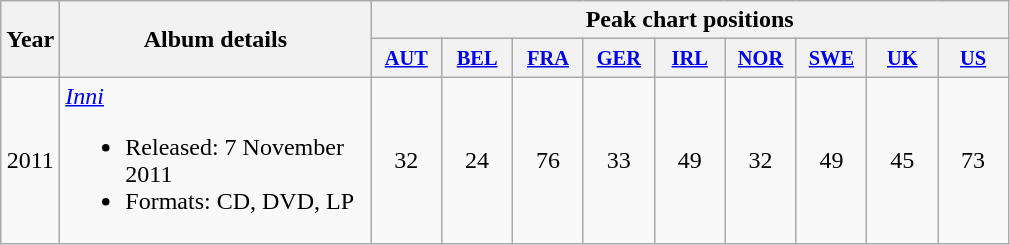<table class="wikitable">
<tr>
<th rowspan="2">Year</th>
<th rowspan="2" style="width:200px;">Album details</th>
<th colspan="9">Peak chart positions</th>
</tr>
<tr>
<th style="width:3em;font-size:85%;"><a href='#'>AUT</a><br></th>
<th style="width:3em;font-size:85%;line-height:1.4;"><a href='#'>BEL</a><br></th>
<th style="width:3em;font-size:85%;"><a href='#'>FRA</a><br></th>
<th style="width:3em;font-size:85%;"><a href='#'>GER</a><br></th>
<th style="width:3em;font-size:85%;"><a href='#'>IRL</a><br></th>
<th style="width:3em;font-size:85%;"><a href='#'>NOR</a><br></th>
<th style="width:3em;font-size:85%;"><a href='#'>SWE</a><br></th>
<th style="width:3em;font-size:85%;"><a href='#'>UK</a><br></th>
<th style="width:3em;font-size:85%;"><a href='#'>US</a><br></th>
</tr>
<tr>
<td style="text-align:center;">2011</td>
<td><em><a href='#'>Inni</a></em><br><ul><li>Released: 7 November 2011</li><li>Formats: CD, DVD, LP</li></ul></td>
<td style="text-align:center;">32</td>
<td style="text-align:center;">24</td>
<td style="text-align:center;">76</td>
<td style="text-align:center;">33</td>
<td style="text-align:center;">49</td>
<td style="text-align:center;">32</td>
<td style="text-align:center;">49</td>
<td style="text-align:center;">45</td>
<td style="text-align:center;">73</td>
</tr>
</table>
